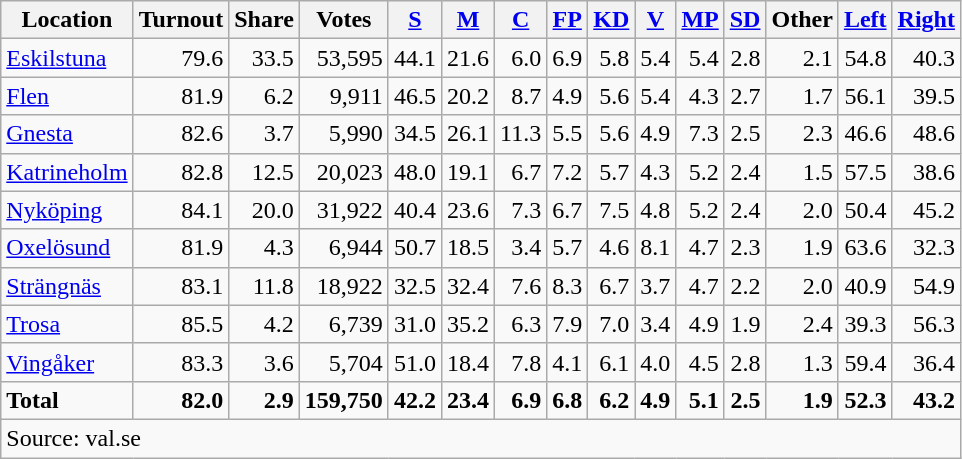<table class="wikitable sortable" style=text-align:right>
<tr>
<th>Location</th>
<th>Turnout</th>
<th>Share</th>
<th>Votes</th>
<th><a href='#'>S</a></th>
<th><a href='#'>M</a></th>
<th><a href='#'>C</a></th>
<th><a href='#'>FP</a></th>
<th><a href='#'>KD</a></th>
<th><a href='#'>V</a></th>
<th><a href='#'>MP</a></th>
<th><a href='#'>SD</a></th>
<th>Other</th>
<th><a href='#'>Left</a></th>
<th><a href='#'>Right</a></th>
</tr>
<tr>
<td align=left><a href='#'>Eskilstuna</a></td>
<td>79.6</td>
<td>33.5</td>
<td>53,595</td>
<td>44.1</td>
<td>21.6</td>
<td>6.0</td>
<td>6.9</td>
<td>5.8</td>
<td>5.4</td>
<td>5.4</td>
<td>2.8</td>
<td>2.1</td>
<td>54.8</td>
<td>40.3</td>
</tr>
<tr>
<td align=left><a href='#'>Flen</a></td>
<td>81.9</td>
<td>6.2</td>
<td>9,911</td>
<td>46.5</td>
<td>20.2</td>
<td>8.7</td>
<td>4.9</td>
<td>5.6</td>
<td>5.4</td>
<td>4.3</td>
<td>2.7</td>
<td>1.7</td>
<td>56.1</td>
<td>39.5</td>
</tr>
<tr>
<td align=left><a href='#'>Gnesta</a></td>
<td>82.6</td>
<td>3.7</td>
<td>5,990</td>
<td>34.5</td>
<td>26.1</td>
<td>11.3</td>
<td>5.5</td>
<td>5.6</td>
<td>4.9</td>
<td>7.3</td>
<td>2.5</td>
<td>2.3</td>
<td>46.6</td>
<td>48.6</td>
</tr>
<tr>
<td align=left><a href='#'>Katrineholm</a></td>
<td>82.8</td>
<td>12.5</td>
<td>20,023</td>
<td>48.0</td>
<td>19.1</td>
<td>6.7</td>
<td>7.2</td>
<td>5.7</td>
<td>4.3</td>
<td>5.2</td>
<td>2.4</td>
<td>1.5</td>
<td>57.5</td>
<td>38.6</td>
</tr>
<tr>
<td align=left><a href='#'>Nyköping</a></td>
<td>84.1</td>
<td>20.0</td>
<td>31,922</td>
<td>40.4</td>
<td>23.6</td>
<td>7.3</td>
<td>6.7</td>
<td>7.5</td>
<td>4.8</td>
<td>5.2</td>
<td>2.4</td>
<td>2.0</td>
<td>50.4</td>
<td>45.2</td>
</tr>
<tr>
<td align=left><a href='#'>Oxelösund</a></td>
<td>81.9</td>
<td>4.3</td>
<td>6,944</td>
<td>50.7</td>
<td>18.5</td>
<td>3.4</td>
<td>5.7</td>
<td>4.6</td>
<td>8.1</td>
<td>4.7</td>
<td>2.3</td>
<td>1.9</td>
<td>63.6</td>
<td>32.3</td>
</tr>
<tr>
<td align=left><a href='#'>Strängnäs</a></td>
<td>83.1</td>
<td>11.8</td>
<td>18,922</td>
<td>32.5</td>
<td>32.4</td>
<td>7.6</td>
<td>8.3</td>
<td>6.7</td>
<td>3.7</td>
<td>4.7</td>
<td>2.2</td>
<td>2.0</td>
<td>40.9</td>
<td>54.9</td>
</tr>
<tr>
<td align=left><a href='#'>Trosa</a></td>
<td>85.5</td>
<td>4.2</td>
<td>6,739</td>
<td>31.0</td>
<td>35.2</td>
<td>6.3</td>
<td>7.9</td>
<td>7.0</td>
<td>3.4</td>
<td>4.9</td>
<td>1.9</td>
<td>2.4</td>
<td>39.3</td>
<td>56.3</td>
</tr>
<tr>
<td align=left><a href='#'>Vingåker</a></td>
<td>83.3</td>
<td>3.6</td>
<td>5,704</td>
<td>51.0</td>
<td>18.4</td>
<td>7.8</td>
<td>4.1</td>
<td>6.1</td>
<td>4.0</td>
<td>4.5</td>
<td>2.8</td>
<td>1.3</td>
<td>59.4</td>
<td>36.4</td>
</tr>
<tr>
<td align=left><strong>Total</strong></td>
<td><strong>82.0</strong></td>
<td><strong>2.9</strong></td>
<td><strong>159,750</strong></td>
<td><strong>42.2</strong></td>
<td><strong>23.4</strong></td>
<td><strong>6.9</strong></td>
<td><strong>6.8</strong></td>
<td><strong>6.2</strong></td>
<td><strong>4.9</strong></td>
<td><strong>5.1</strong></td>
<td><strong>2.5</strong></td>
<td><strong>1.9</strong></td>
<td><strong>52.3</strong></td>
<td><strong>43.2</strong></td>
</tr>
<tr>
<td align=left colspan=15>Source: val.se </td>
</tr>
</table>
